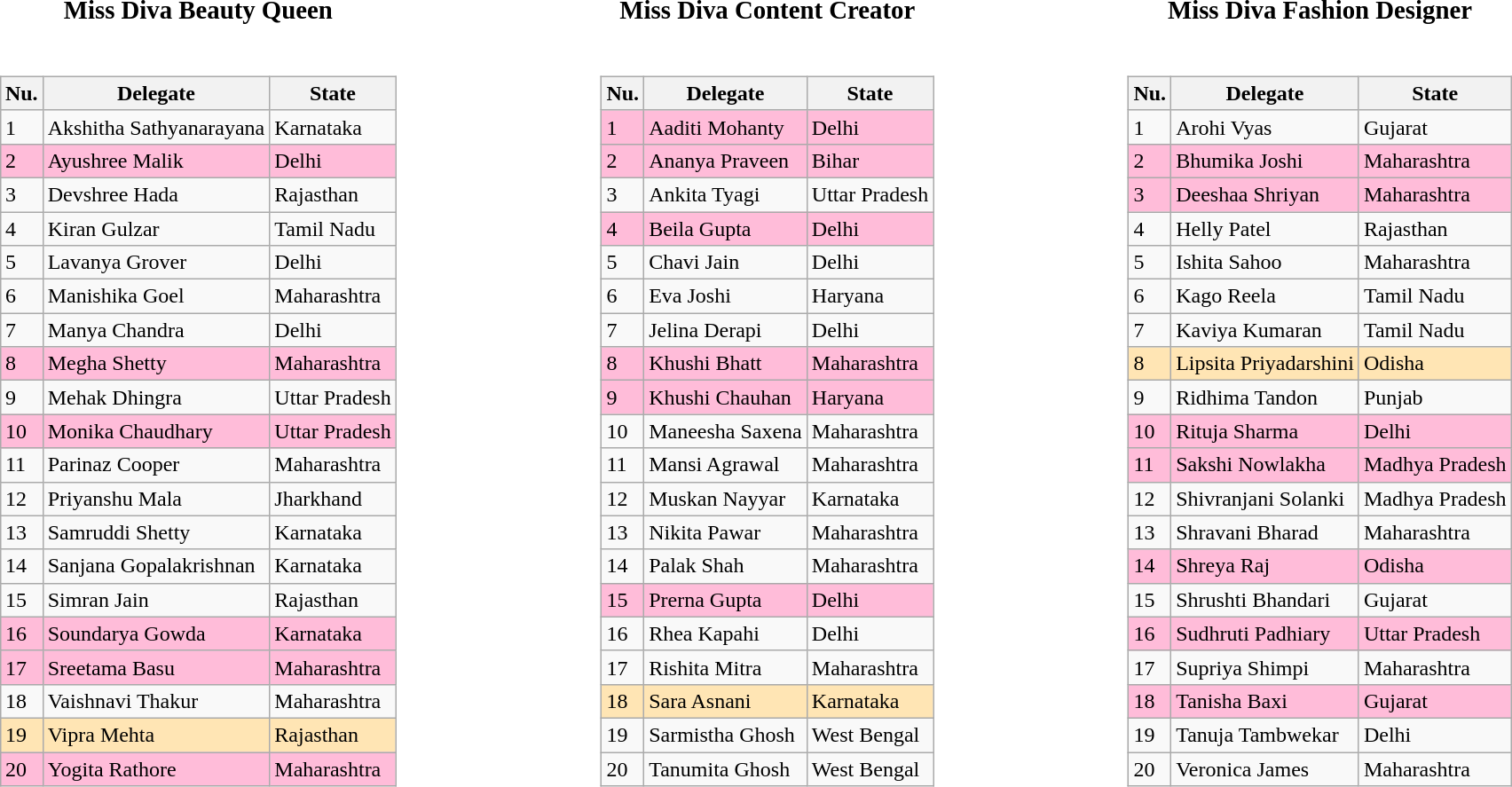<table style="font-size:100%;">
<tr>
<td width="34%" align="center"><big><strong>Miss Diva Beauty Queen</strong></big></td>
<td width="34%" align="center"><big><strong>Miss Diva Content Creator</strong></big></td>
<td width="34%" align="center"><big><strong>Miss Diva Fashion Designer</strong></big></td>
</tr>
<tr valign="top">
<td><br><table class="wikitable sortable" style="margin-left:auto;margin-right:auto;text-align:left">
<tr>
<th data-sort-type="number">Nu.</th>
<th>Delegate</th>
<th>State</th>
</tr>
<tr>
<td>1</td>
<td>Akshitha Sathyanarayana</td>
<td>Karnataka</td>
</tr>
<tr style="background-color:#FFBCD9;">
<td>2</td>
<td>Ayushree Malik</td>
<td>Delhi</td>
</tr>
<tr>
<td>3</td>
<td>Devshree Hada</td>
<td>Rajasthan</td>
</tr>
<tr>
<td>4</td>
<td>Kiran Gulzar</td>
<td>Tamil Nadu</td>
</tr>
<tr>
<td>5</td>
<td>Lavanya Grover</td>
<td>Delhi</td>
</tr>
<tr>
<td>6</td>
<td>Manishika Goel</td>
<td>Maharashtra</td>
</tr>
<tr>
<td>7</td>
<td>Manya Chandra</td>
<td>Delhi</td>
</tr>
<tr style="background-color:#FFBCD9;">
<td>8</td>
<td>Megha Shetty</td>
<td>Maharashtra</td>
</tr>
<tr>
<td>9</td>
<td>Mehak Dhingra</td>
<td>Uttar Pradesh</td>
</tr>
<tr style="background-color:#FFBCD9;">
<td>10</td>
<td>Monika Chaudhary</td>
<td>Uttar Pradesh</td>
</tr>
<tr>
<td>11</td>
<td>Parinaz Cooper</td>
<td>Maharashtra</td>
</tr>
<tr>
<td>12</td>
<td>Priyanshu Mala</td>
<td>Jharkhand</td>
</tr>
<tr>
<td>13</td>
<td>Samruddi Shetty</td>
<td>Karnataka</td>
</tr>
<tr>
<td>14</td>
<td>Sanjana Gopalakrishnan</td>
<td>Karnataka</td>
</tr>
<tr>
<td>15</td>
<td>Simran Jain</td>
<td>Rajasthan</td>
</tr>
<tr style="background-color:#FFBCD9;">
<td>16</td>
<td>Soundarya Gowda</td>
<td>Karnataka</td>
</tr>
<tr style="background-color:#FFBCD9;">
<td>17</td>
<td>Sreetama Basu</td>
<td>Maharashtra</td>
</tr>
<tr>
<td>18</td>
<td>Vaishnavi Thakur</td>
<td>Maharashtra</td>
</tr>
<tr style="background-color:#FFE5B4;">
<td>19</td>
<td>Vipra Mehta</td>
<td>Rajasthan</td>
</tr>
<tr style="background-color:#FFBCD9;">
<td>20</td>
<td>Yogita Rathore</td>
<td>Maharashtra</td>
</tr>
</table>
</td>
<td><br><table class="wikitable sortable" style="margin-left:auto;margin-right:auto;text-align: left">
<tr>
<th data-sort-type="number">Nu.</th>
<th>Delegate</th>
<th>State</th>
</tr>
<tr style="background-color:#FFBCD9;">
<td>1</td>
<td>Aaditi Mohanty</td>
<td>Delhi</td>
</tr>
<tr style="background-color:#FFBCD9;">
<td>2</td>
<td>Ananya Praveen</td>
<td>Bihar</td>
</tr>
<tr>
<td>3</td>
<td>Ankita Tyagi</td>
<td>Uttar Pradesh</td>
</tr>
<tr style="background-color:#FFBCD9;">
<td>4</td>
<td>Beila Gupta</td>
<td>Delhi</td>
</tr>
<tr>
<td>5</td>
<td>Chavi Jain</td>
<td>Delhi</td>
</tr>
<tr>
<td>6</td>
<td>Eva Joshi</td>
<td>Haryana</td>
</tr>
<tr>
<td>7</td>
<td>Jelina Derapi</td>
<td>Delhi</td>
</tr>
<tr style="background-color:#FFBCD9;">
<td>8</td>
<td>Khushi Bhatt</td>
<td>Maharashtra</td>
</tr>
<tr style="background-color:#FFBCD9;">
<td>9</td>
<td>Khushi Chauhan</td>
<td>Haryana</td>
</tr>
<tr>
<td>10</td>
<td>Maneesha Saxena</td>
<td>Maharashtra</td>
</tr>
<tr>
<td>11</td>
<td>Mansi Agrawal</td>
<td>Maharashtra</td>
</tr>
<tr>
<td>12</td>
<td>Muskan Nayyar</td>
<td>Karnataka</td>
</tr>
<tr>
<td>13</td>
<td>Nikita Pawar</td>
<td>Maharashtra</td>
</tr>
<tr>
<td>14</td>
<td>Palak Shah</td>
<td>Maharashtra</td>
</tr>
<tr style="background-color:#FFBCD9;">
<td>15</td>
<td>Prerna Gupta</td>
<td>Delhi</td>
</tr>
<tr>
<td>16</td>
<td>Rhea Kapahi</td>
<td>Delhi</td>
</tr>
<tr>
<td>17</td>
<td>Rishita Mitra</td>
<td>Maharashtra</td>
</tr>
<tr style="background-color:#FFE5B4;">
<td>18</td>
<td>Sara Asnani</td>
<td>Karnataka</td>
</tr>
<tr>
<td>19</td>
<td>Sarmistha Ghosh</td>
<td>West Bengal</td>
</tr>
<tr>
<td>20</td>
<td>Tanumita Ghosh</td>
<td>West Bengal</td>
</tr>
</table>
</td>
<td><br><table class="wikitable sortable" style="margin-left:auto;margin-right:auto;text-align: left">
<tr>
<th data-sort-type="number">Nu.</th>
<th>Delegate</th>
<th>State</th>
</tr>
<tr>
<td>1</td>
<td>Arohi Vyas</td>
<td>Gujarat</td>
</tr>
<tr style="background-color:#FFBCD9;">
<td>2</td>
<td>Bhumika Joshi</td>
<td>Maharashtra</td>
</tr>
<tr style="background-color:#FFBCD9;">
<td>3</td>
<td>Deeshaa Shriyan</td>
<td>Maharashtra</td>
</tr>
<tr>
<td>4</td>
<td>Helly Patel</td>
<td>Rajasthan</td>
</tr>
<tr>
<td>5</td>
<td>Ishita Sahoo</td>
<td>Maharashtra</td>
</tr>
<tr>
<td>6</td>
<td>Kago Reela</td>
<td>Tamil Nadu</td>
</tr>
<tr>
<td>7</td>
<td>Kaviya Kumaran</td>
<td>Tamil Nadu</td>
</tr>
<tr style="background-color:#FFE5B4;">
<td>8</td>
<td>Lipsita Priyadarshini</td>
<td>Odisha</td>
</tr>
<tr>
<td>9</td>
<td>Ridhima Tandon</td>
<td>Punjab</td>
</tr>
<tr style="background-color:#FFBCD9;">
<td>10</td>
<td>Rituja Sharma</td>
<td>Delhi</td>
</tr>
<tr style="background-color:#FFBCD9;">
<td>11</td>
<td>Sakshi Nowlakha</td>
<td>Madhya Pradesh</td>
</tr>
<tr>
<td>12</td>
<td>Shivranjani Solanki</td>
<td>Madhya Pradesh</td>
</tr>
<tr>
<td>13</td>
<td>Shravani Bharad</td>
<td>Maharashtra</td>
</tr>
<tr style="background-color:#FFBCD9;">
<td>14</td>
<td>Shreya Raj</td>
<td>Odisha</td>
</tr>
<tr>
<td>15</td>
<td>Shrushti Bhandari</td>
<td>Gujarat</td>
</tr>
<tr style="background-color:#FFBCD9;">
<td>16</td>
<td>Sudhruti Padhiary</td>
<td>Uttar Pradesh</td>
</tr>
<tr>
<td>17</td>
<td>Supriya Shimpi</td>
<td>Maharashtra</td>
</tr>
<tr style="background-color:#FFBCD9;">
<td>18</td>
<td>Tanisha Baxi</td>
<td>Gujarat</td>
</tr>
<tr>
<td>19</td>
<td>Tanuja Tambwekar</td>
<td>Delhi</td>
</tr>
<tr>
<td>20</td>
<td>Veronica James</td>
<td>Maharashtra</td>
</tr>
</table>
</td>
<td></td>
</tr>
<tr valign="top">
</tr>
</table>
